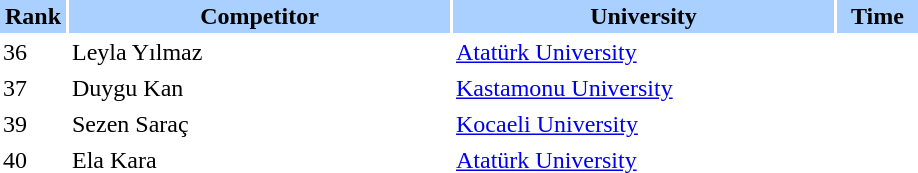<table border="0" cellspacing="2" cellpadding="2">
<tr bgcolor=AAD0FF>
<th width=40>Rank</th>
<th width=250>Competitor</th>
<th width=250>University</th>
<th width=50>Time</th>
</tr>
<tr>
<td>36</td>
<td>Leyla Yılmaz</td>
<td><a href='#'>Atatürk University</a></td>
<td></td>
</tr>
<tr>
<td>37</td>
<td>Duygu Kan</td>
<td><a href='#'>Kastamonu University</a></td>
<td></td>
</tr>
<tr>
<td>39</td>
<td>Sezen Saraç</td>
<td><a href='#'>Kocaeli University</a></td>
<td></td>
</tr>
<tr>
<td>40</td>
<td>Ela Kara</td>
<td><a href='#'>Atatürk University</a></td>
<td></td>
</tr>
</table>
